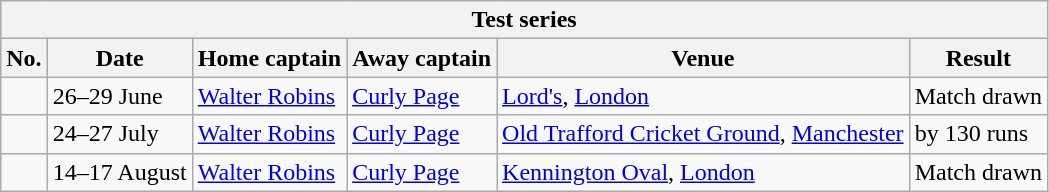<table class="wikitable">
<tr>
<th colspan="9">Test series</th>
</tr>
<tr>
<th>No.</th>
<th>Date</th>
<th>Home captain</th>
<th>Away captain</th>
<th>Venue</th>
<th>Result</th>
</tr>
<tr>
<td></td>
<td>26–29 June</td>
<td><a href='#'>Walter Robins</a></td>
<td><a href='#'>Curly Page</a></td>
<td><a href='#'>Lord's</a>, <a href='#'>London</a></td>
<td>Match drawn</td>
</tr>
<tr>
<td></td>
<td>24–27 July</td>
<td><a href='#'>Walter Robins</a></td>
<td><a href='#'>Curly Page</a></td>
<td><a href='#'>Old Trafford Cricket Ground</a>, <a href='#'>Manchester</a></td>
<td> by 130 runs</td>
</tr>
<tr>
<td></td>
<td>14–17 August</td>
<td><a href='#'>Walter Robins</a></td>
<td><a href='#'>Curly Page</a></td>
<td><a href='#'>Kennington Oval</a>, <a href='#'>London</a></td>
<td>Match drawn</td>
</tr>
</table>
